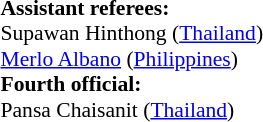<table style="width:50%;font-size:90%">
<tr>
<td><br><strong>Assistant referees:</strong>
<br>Supawan Hinthong (<a href='#'>Thailand</a>)
<br><a href='#'>Merlo Albano</a> (<a href='#'>Philippines</a>)
<br><strong>Fourth official:</strong>
<br>Pansa Chaisanit (<a href='#'>Thailand</a>)</td>
</tr>
</table>
